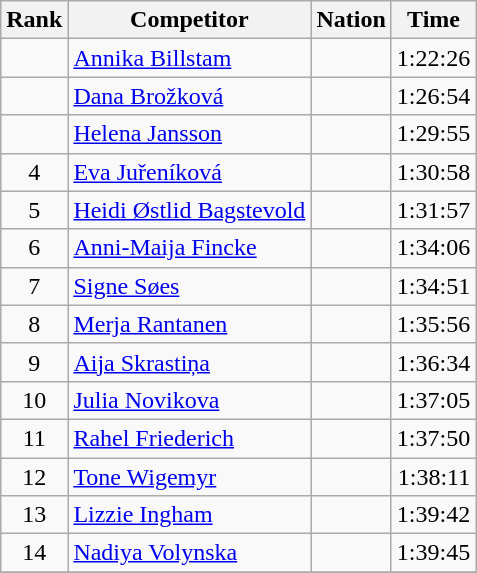<table class="wikitable sortable" style="text-align:left">
<tr>
<th data-sort-type="number">Rank</th>
<th class="unsortable">Competitor</th>
<th>Nation</th>
<th>Time</th>
</tr>
<tr>
<td style="text-align:center"></td>
<td><a href='#'>Annika Billstam</a></td>
<td></td>
<td style="text-align:right">1:22:26</td>
</tr>
<tr>
<td style="text-align:center"></td>
<td><a href='#'>Dana Brožková </a></td>
<td></td>
<td style="text-align:right">1:26:54</td>
</tr>
<tr>
<td style="text-align:center"></td>
<td><a href='#'>Helena Jansson</a></td>
<td></td>
<td style="text-align:right">1:29:55</td>
</tr>
<tr>
<td style="text-align:center">4</td>
<td><a href='#'>Eva Juřeníková</a></td>
<td></td>
<td style="text-align:right">1:30:58</td>
</tr>
<tr>
<td style="text-align:center">5</td>
<td><a href='#'>Heidi Østlid Bagstevold</a></td>
<td></td>
<td style="text-align:right">1:31:57</td>
</tr>
<tr>
<td style="text-align:center">6</td>
<td><a href='#'>Anni-Maija Fincke</a></td>
<td></td>
<td style="text-align:right">1:34:06</td>
</tr>
<tr>
<td style="text-align:center">7</td>
<td><a href='#'>Signe Søes</a></td>
<td></td>
<td style="text-align:right">1:34:51</td>
</tr>
<tr>
<td style="text-align:center">8</td>
<td><a href='#'>Merja Rantanen </a></td>
<td></td>
<td style="text-align:right">1:35:56</td>
</tr>
<tr>
<td style="text-align:center">9</td>
<td><a href='#'>Aija Skrastiņa</a></td>
<td></td>
<td style="text-align:right">1:36:34</td>
</tr>
<tr>
<td style="text-align:center">10</td>
<td><a href='#'>Julia Novikova</a></td>
<td></td>
<td style="text-align:right">1:37:05</td>
</tr>
<tr>
<td style="text-align:center">11</td>
<td><a href='#'>Rahel Friederich</a></td>
<td></td>
<td style="text-align:right">1:37:50</td>
</tr>
<tr>
<td style="text-align:center">12</td>
<td><a href='#'>Tone Wigemyr</a></td>
<td></td>
<td style="text-align:right">1:38:11</td>
</tr>
<tr>
<td style="text-align:center">13</td>
<td><a href='#'>Lizzie Ingham </a></td>
<td></td>
<td style="text-align:right">1:39:42</td>
</tr>
<tr>
<td style="text-align:center">14</td>
<td><a href='#'>Nadiya Volynska</a></td>
<td></td>
<td style="text-align:right">1:39:45</td>
</tr>
<tr>
</tr>
</table>
